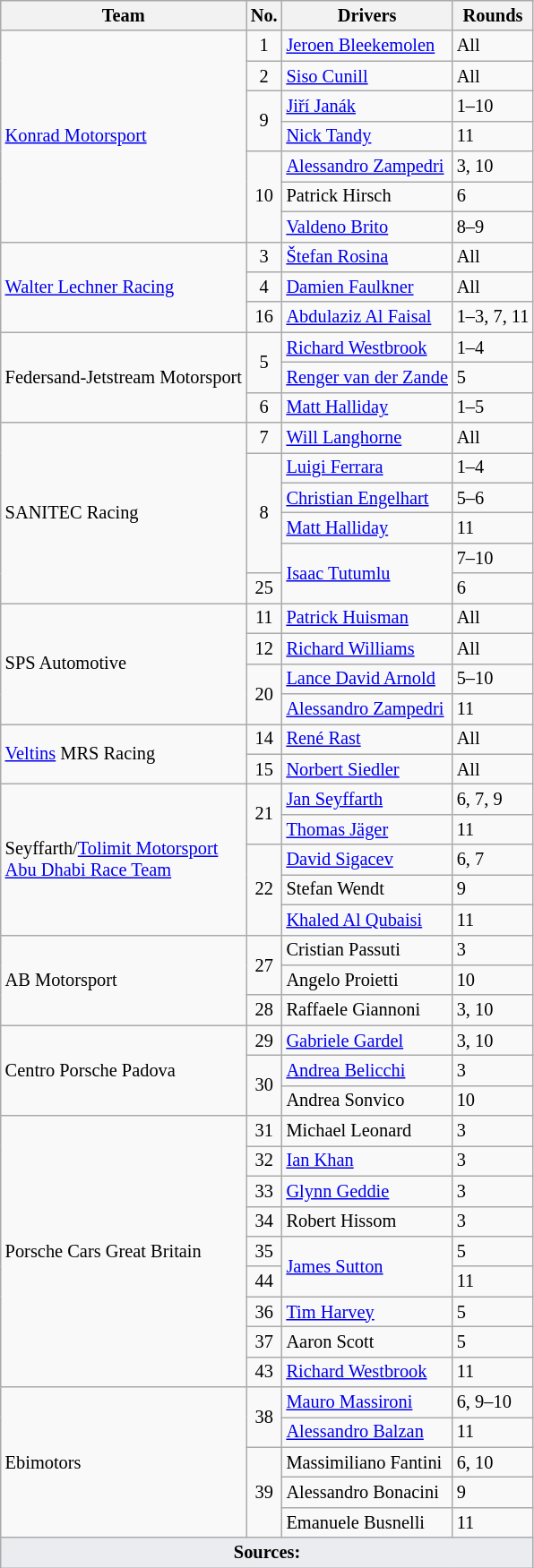<table class="wikitable" style="font-size: 85%;">
<tr>
<th>Team</th>
<th>No.</th>
<th>Drivers</th>
<th>Rounds</th>
</tr>
<tr>
<td rowspan=7> <a href='#'>Konrad Motorsport</a></td>
<td align="center">1</td>
<td> <a href='#'>Jeroen Bleekemolen</a></td>
<td>All</td>
</tr>
<tr>
<td align="center">2</td>
<td> <a href='#'>Siso Cunill</a></td>
<td>All</td>
</tr>
<tr>
<td align="center" rowspan=2>9</td>
<td> <a href='#'>Jiří Janák</a></td>
<td>1–10</td>
</tr>
<tr>
<td> <a href='#'>Nick Tandy</a></td>
<td>11</td>
</tr>
<tr>
<td align="center" rowspan=3>10</td>
<td> <a href='#'>Alessandro Zampedri</a></td>
<td>3, 10</td>
</tr>
<tr>
<td> Patrick Hirsch</td>
<td>6</td>
</tr>
<tr>
<td> <a href='#'>Valdeno Brito</a></td>
<td>8–9</td>
</tr>
<tr>
<td rowspan=3> <a href='#'>Walter Lechner Racing</a></td>
<td align="center">3</td>
<td> <a href='#'>Štefan Rosina</a></td>
<td>All</td>
</tr>
<tr>
<td align="center">4</td>
<td> <a href='#'>Damien Faulkner</a></td>
<td>All</td>
</tr>
<tr>
<td align="center">16</td>
<td> <a href='#'>Abdulaziz Al Faisal</a></td>
<td>1–3, 7, 11</td>
</tr>
<tr>
<td rowspan=3> Federsand-Jetstream Motorsport</td>
<td align="center" rowspan=2>5</td>
<td> <a href='#'>Richard Westbrook</a></td>
<td>1–4</td>
</tr>
<tr>
<td> <a href='#'>Renger van der Zande</a></td>
<td>5</td>
</tr>
<tr>
<td align="center">6</td>
<td> <a href='#'>Matt Halliday</a></td>
<td>1–5</td>
</tr>
<tr>
<td rowspan=6> SANITEC Racing</td>
<td align="center">7</td>
<td> <a href='#'>Will Langhorne</a></td>
<td>All</td>
</tr>
<tr>
<td align="center" rowspan=4>8</td>
<td> <a href='#'>Luigi Ferrara</a></td>
<td>1–4</td>
</tr>
<tr>
<td> <a href='#'>Christian Engelhart</a></td>
<td>5–6</td>
</tr>
<tr>
<td> <a href='#'>Matt Halliday</a></td>
<td>11</td>
</tr>
<tr>
<td rowspan=2> <a href='#'>Isaac Tutumlu</a></td>
<td>7–10</td>
</tr>
<tr>
<td align="center">25</td>
<td>6</td>
</tr>
<tr>
<td rowspan=4> SPS Automotive</td>
<td align="center">11</td>
<td> <a href='#'>Patrick Huisman</a></td>
<td>All</td>
</tr>
<tr>
<td align="center">12</td>
<td> <a href='#'>Richard Williams</a></td>
<td>All</td>
</tr>
<tr>
<td align="center" rowspan=2>20</td>
<td> <a href='#'>Lance David Arnold</a></td>
<td>5–10</td>
</tr>
<tr>
<td> <a href='#'>Alessandro Zampedri</a></td>
<td>11</td>
</tr>
<tr>
<td rowspan=2> <a href='#'>Veltins</a> MRS Racing</td>
<td align="center">14</td>
<td> <a href='#'>René Rast</a></td>
<td>All</td>
</tr>
<tr>
<td align="center">15</td>
<td> <a href='#'>Norbert Siedler</a></td>
<td>All</td>
</tr>
<tr>
<td rowspan=5> Seyffarth/<a href='#'>Tolimit Motorsport</a><br> <a href='#'>Abu Dhabi Race Team</a></td>
<td align="center" rowspan=2>21</td>
<td> <a href='#'>Jan Seyffarth</a></td>
<td>6, 7, 9</td>
</tr>
<tr>
<td> <a href='#'>Thomas Jäger</a></td>
<td>11</td>
</tr>
<tr>
<td align="center" rowspan=3>22</td>
<td> <a href='#'>David Sigacev</a></td>
<td>6, 7</td>
</tr>
<tr>
<td> Stefan Wendt</td>
<td>9</td>
</tr>
<tr>
<td> <a href='#'>Khaled Al Qubaisi</a></td>
<td>11</td>
</tr>
<tr>
<td rowspan=3> AB Motorsport</td>
<td align="center" rowspan=2>27</td>
<td> Cristian Passuti</td>
<td>3</td>
</tr>
<tr>
<td> Angelo Proietti</td>
<td>10</td>
</tr>
<tr>
<td align="center">28</td>
<td> Raffaele Giannoni</td>
<td>3, 10</td>
</tr>
<tr>
<td rowspan=3> Centro Porsche Padova</td>
<td align="center">29</td>
<td> <a href='#'>Gabriele Gardel</a></td>
<td>3, 10</td>
</tr>
<tr>
<td align="center" rowspan=2>30</td>
<td> <a href='#'>Andrea Belicchi</a></td>
<td>3</td>
</tr>
<tr>
<td> Andrea Sonvico</td>
<td>10</td>
</tr>
<tr>
<td rowspan=9> Porsche Cars Great Britain</td>
<td align="center">31</td>
<td> Michael Leonard</td>
<td>3</td>
</tr>
<tr>
<td align="center">32</td>
<td> <a href='#'>Ian Khan</a></td>
<td>3</td>
</tr>
<tr>
<td align="center">33</td>
<td> <a href='#'>Glynn Geddie</a></td>
<td>3</td>
</tr>
<tr>
<td align="center">34</td>
<td> Robert Hissom</td>
<td>3</td>
</tr>
<tr>
<td align="center">35</td>
<td rowspan=2> <a href='#'>James Sutton</a></td>
<td>5</td>
</tr>
<tr>
<td align="center">44</td>
<td>11</td>
</tr>
<tr>
<td align="center">36</td>
<td> <a href='#'>Tim Harvey</a></td>
<td>5</td>
</tr>
<tr>
<td align="center">37</td>
<td> Aaron Scott</td>
<td>5</td>
</tr>
<tr>
<td align="center">43</td>
<td> <a href='#'>Richard Westbrook</a></td>
<td>11</td>
</tr>
<tr>
<td rowspan=5> Ebimotors</td>
<td align="center" rowspan=2>38</td>
<td> <a href='#'>Mauro Massironi</a></td>
<td>6, 9–10</td>
</tr>
<tr>
<td> <a href='#'>Alessandro Balzan</a></td>
<td>11</td>
</tr>
<tr>
<td align="center" rowspan=3>39</td>
<td> Massimiliano Fantini</td>
<td>6, 10</td>
</tr>
<tr>
<td> Alessandro Bonacini</td>
<td>9</td>
</tr>
<tr>
<td> Emanuele Busnelli</td>
<td>11</td>
</tr>
<tr class="sortbottom">
<td colspan="4" style="background-color:#EAECF0;text-align:center"><strong>Sources:</strong></td>
</tr>
</table>
